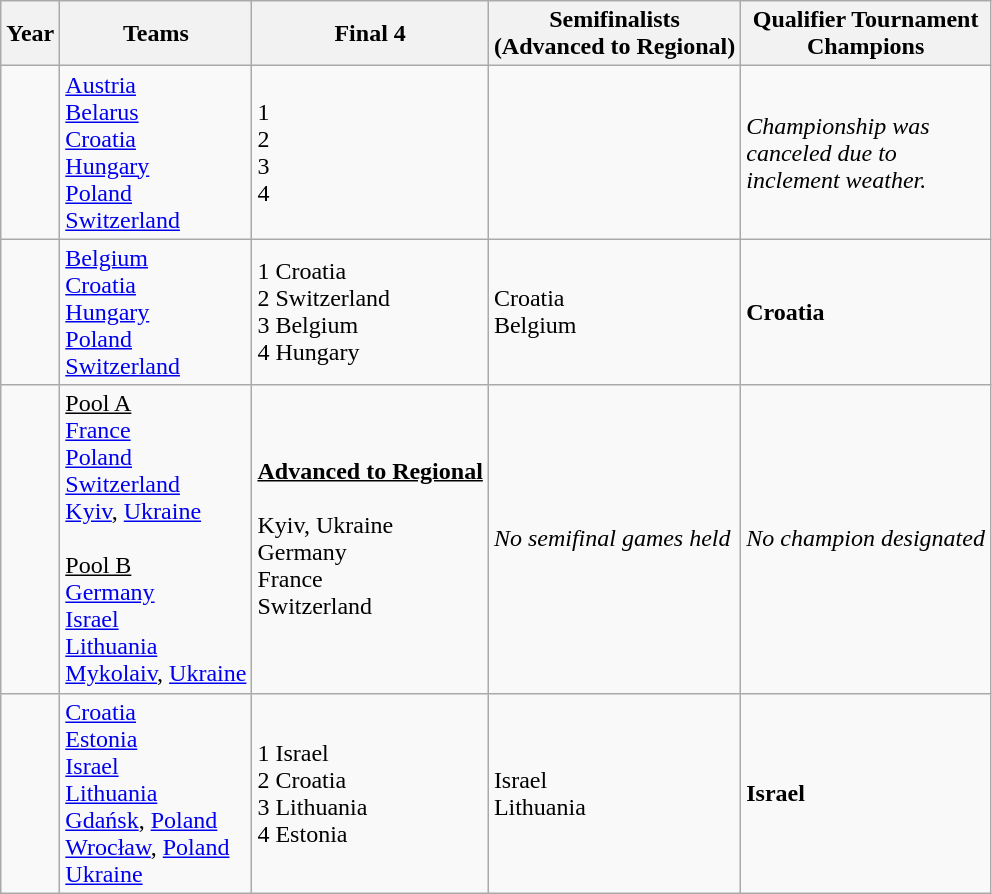<table class="wikitable">
<tr>
<th>Year</th>
<th>Teams</th>
<th>Final 4</th>
<th>Semifinalists<br>(Advanced to Regional)</th>
<th>Qualifier Tournament<br>Champions</th>
</tr>
<tr>
<td></td>
<td> <a href='#'>Austria</a><br> <a href='#'>Belarus</a><br> <a href='#'>Croatia</a><br> <a href='#'>Hungary</a><br> <a href='#'>Poland</a><br> <a href='#'>Switzerland</a></td>
<td>1 <br>2 <br>3 <br>4 </td>
<td><br></td>
<td><em>Championship was<br>canceled due to<br>inclement weather.</em></td>
</tr>
<tr>
<td></td>
<td> <a href='#'>Belgium</a><br> <a href='#'>Croatia</a><br> <a href='#'>Hungary</a><br> <a href='#'>Poland</a><br> <a href='#'>Switzerland</a></td>
<td>1  Croatia<br>2  Switzerland<br>3  Belgium<br>4  Hungary</td>
<td> Croatia<br> Belgium</td>
<td> <strong>Croatia</strong></td>
</tr>
<tr>
<td></td>
<td><u>Pool A</u><br> <a href='#'>France</a><br> <a href='#'>Poland</a><br> <a href='#'>Switzerland</a><br> <a href='#'>Kyiv</a>, <a href='#'>Ukraine</a><br><br><u>Pool B</u><br> <a href='#'>Germany</a><br> <a href='#'>Israel</a><br> <a href='#'>Lithuania</a><br> <a href='#'>Mykolaiv</a>, <a href='#'>Ukraine</a></td>
<td><u><strong>Advanced to Regional</strong></u><br><br> Kyiv, Ukraine<br> Germany<br> France<br> Switzerland</td>
<td><em>No semifinal games held</em></td>
<td><em>No champion designated</em></td>
</tr>
<tr>
<td></td>
<td> <a href='#'>Croatia</a><br> <a href='#'>Estonia</a><br> <a href='#'>Israel</a><br> <a href='#'>Lithuania</a><br> <a href='#'>Gdańsk</a>, <a href='#'>Poland</a><br> <a href='#'>Wrocław</a>, <a href='#'>Poland</a><br> <a href='#'>Ukraine</a></td>
<td>1  Israel<br>2  Croatia<br>3  Lithuania<br>4  Estonia</td>
<td> Israel<br> Lithuania</td>
<td> <strong>Israel</strong></td>
</tr>
</table>
